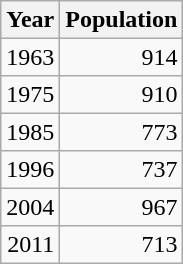<table class="wikitable" style="line-height:1.1em;">
<tr>
<th>Year</th>
<th>Population</th>
</tr>
<tr align="right">
<td>1963</td>
<td>914</td>
</tr>
<tr align="right">
<td>1975</td>
<td>910</td>
</tr>
<tr align="right">
<td>1985</td>
<td>773</td>
</tr>
<tr align="right">
<td>1996</td>
<td>737</td>
</tr>
<tr align="right">
<td>2004</td>
<td>967</td>
</tr>
<tr align="right">
<td>2011</td>
<td>713</td>
</tr>
</table>
